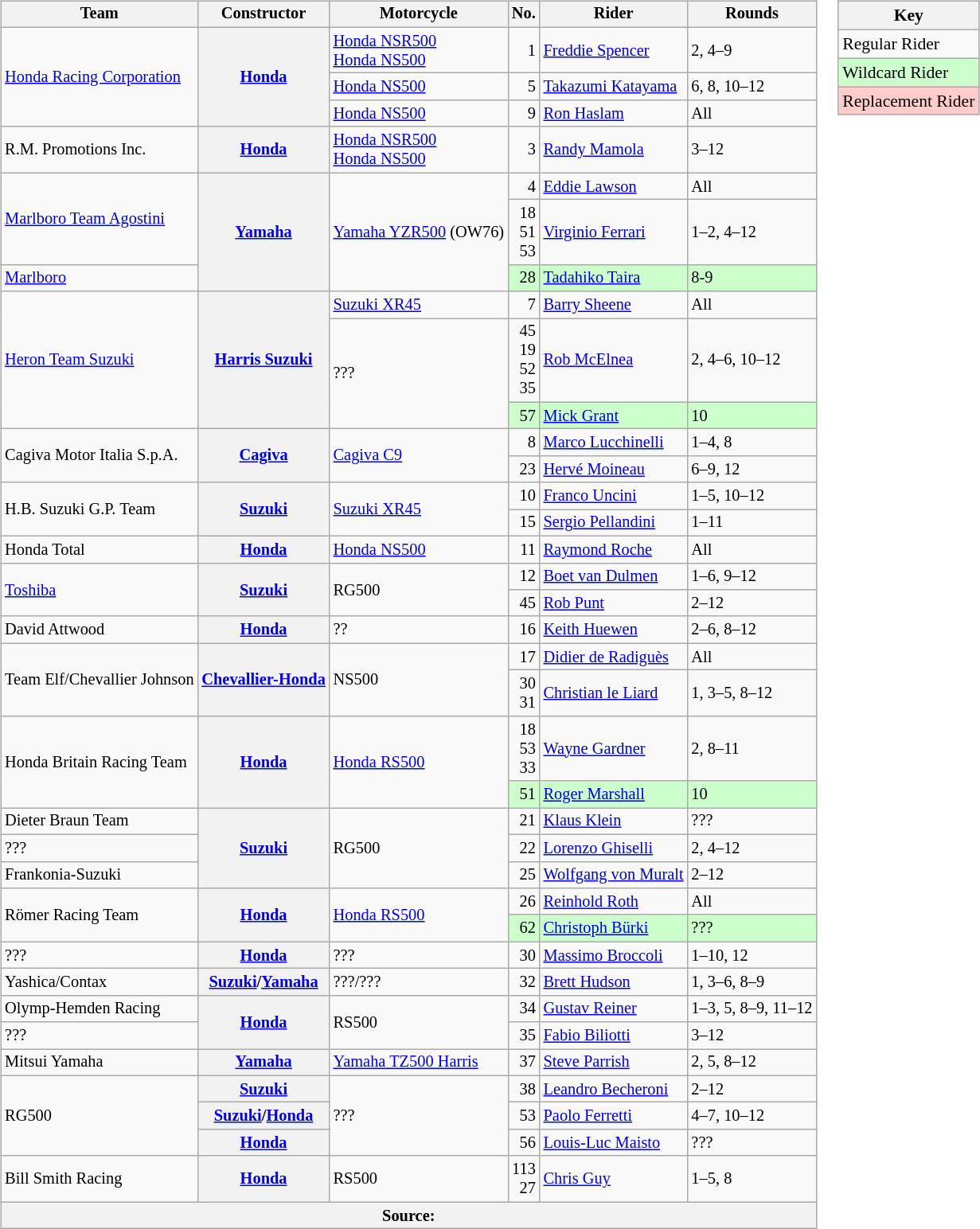<table>
<tr>
<td><br><table class="wikitable" style="font-size: 85%;">
<tr>
<th>Team</th>
<th>Constructor</th>
<th>Motorcycle</th>
<th>No.</th>
<th>Rider</th>
<th>Rounds</th>
</tr>
<tr>
<td rowspan=3><a href='#'>Honda Racing Corporation</a></td>
<th rowspan=3><a href='#'>Honda</a></th>
<td><a href='#'>Honda NSR500</a><br><a href='#'>Honda NS500</a></td>
<td align="right">1</td>
<td> <a href='#'>Freddie Spencer</a></td>
<td>2, 4–9</td>
</tr>
<tr>
<td><a href='#'>Honda NS500</a></td>
<td align="right">5</td>
<td> <a href='#'>Takazumi Katayama</a></td>
<td>6, 8, 10–12</td>
</tr>
<tr>
<td><a href='#'>Honda NS500</a></td>
<td align="right">9</td>
<td> <a href='#'>Ron Haslam</a></td>
<td>All</td>
</tr>
<tr>
<td>R.M. Promotions Inc.</td>
<th><a href='#'>Honda</a></th>
<td><a href='#'>Honda NSR500</a><br><a href='#'>Honda NS500</a></td>
<td align="right">3</td>
<td> <a href='#'>Randy Mamola</a></td>
<td>3–12</td>
</tr>
<tr>
<td rowspan=2><a href='#'>Marlboro Team Agostini</a></td>
<th rowspan=3><a href='#'>Yamaha</a></th>
<td rowspan=3><a href='#'>Yamaha YZR500</a> (OW76)</td>
<td align="right">4</td>
<td> <a href='#'>Eddie Lawson</a></td>
<td>All</td>
</tr>
<tr>
<td align="right">18<br>51<br>53</td>
<td> <a href='#'>Virginio Ferrari</a></td>
<td>1–2, 4–12</td>
</tr>
<tr>
<td><a href='#'>Marlboro</a></td>
<td align="right" style="background-color:#ccffcc">28</td>
<td style="background-color:#ccffcc"> <a href='#'>Tadahiko Taira</a></td>
<td style="background-color:#ccffcc">8-9</td>
</tr>
<tr>
<td rowspan=3><a href='#'>Heron Team Suzuki</a></td>
<th rowspan=3><a href='#'>Harris Suzuki</a></th>
<td><a href='#'>Suzuki XR45</a></td>
<td align="right">7</td>
<td> <a href='#'>Barry Sheene</a></td>
<td>All</td>
</tr>
<tr>
<td rowspan=2>???</td>
<td align="right">45<br>19<br>52<br>35</td>
<td> <a href='#'>Rob McElnea</a></td>
<td>2, 4–6, 10–12</td>
</tr>
<tr style="background-color:#ccffcc">
<td align="right">57</td>
<td> <a href='#'>Mick Grant</a></td>
<td>10</td>
</tr>
<tr>
<td rowspan=2>Cagiva Motor Italia S.p.A.</td>
<th rowspan=2><a href='#'>Cagiva</a></th>
<td rowspan=2><a href='#'>Cagiva C9</a></td>
<td align="right">8</td>
<td> <a href='#'>Marco Lucchinelli</a></td>
<td>1–4, 8</td>
</tr>
<tr>
<td align="right">23</td>
<td> <a href='#'>Hervé Moineau</a></td>
<td>6–9, 12</td>
</tr>
<tr>
<td rowspan=2>H.B. Suzuki G.P. Team</td>
<th rowspan=2><a href='#'>Suzuki</a></th>
<td rowspan=2><a href='#'>Suzuki XR45</a></td>
<td align="right">10</td>
<td> <a href='#'>Franco Uncini</a></td>
<td>1–5, 10–12</td>
</tr>
<tr>
<td align="right">15</td>
<td> <a href='#'>Sergio Pellandini</a></td>
<td>1–11</td>
</tr>
<tr>
<td>Honda Total</td>
<th><a href='#'>Honda</a></th>
<td><a href='#'>Honda NS500</a></td>
<td align="right">11</td>
<td> <a href='#'>Raymond Roche</a></td>
<td>All</td>
</tr>
<tr>
<td rowspan=2><a href='#'>Toshiba</a></td>
<th rowspan=2><a href='#'>Suzuki</a></th>
<td rowspan=2>RG500</td>
<td align="right">12</td>
<td> <a href='#'>Boet van Dulmen</a></td>
<td>1–6, 9–12</td>
</tr>
<tr>
<td align="right">45</td>
<td> <a href='#'>Rob Punt</a></td>
<td>2–12</td>
</tr>
<tr>
<td>David Attwood</td>
<th><a href='#'>Honda</a></th>
<td>??</td>
<td align="right">16</td>
<td> <a href='#'>Keith Huewen</a></td>
<td>2–6, 8–12</td>
</tr>
<tr>
<td rowspan=2>Team Elf/Chevallier Johnson</td>
<th rowspan=2><a href='#'>Chevallier-Honda</a></th>
<td rowspan=2>NS500</td>
<td align="right">17</td>
<td> <a href='#'>Didier de Radiguès</a></td>
<td>All</td>
</tr>
<tr>
<td align="right">30<br>31</td>
<td> <a href='#'>Christian le Liard</a></td>
<td>1, 3–5, 8–12</td>
</tr>
<tr>
<td rowspan=2>Honda Britain Racing Team</td>
<th rowspan=2><a href='#'>Honda</a></th>
<td rowspan=2><a href='#'>Honda RS500</a></td>
<td align="right">18<br>53<br>33</td>
<td> <a href='#'>Wayne Gardner</a></td>
<td>2, 8–11</td>
</tr>
<tr style="background-color:#ccffcc">
<td align="right">51</td>
<td> <a href='#'>Roger Marshall</a></td>
<td>10</td>
</tr>
<tr>
<td>Dieter Braun Team</td>
<th rowspan=3><a href='#'>Suzuki</a></th>
<td rowspan=3>RG500</td>
<td align="right">21</td>
<td> <a href='#'>Klaus Klein</a></td>
<td>???</td>
</tr>
<tr>
<td>???</td>
<td align="right">22</td>
<td> <a href='#'>Lorenzo Ghiselli</a></td>
<td>2, 4–12</td>
</tr>
<tr>
<td>Frankonia-Suzuki</td>
<td align="right">25</td>
<td> <a href='#'>Wolfgang von Muralt</a></td>
<td>2–12</td>
</tr>
<tr>
<td rowspan=2>Römer Racing Team</td>
<th rowspan=2><a href='#'>Honda</a></th>
<td rowspan=2><a href='#'>Honda RS500</a></td>
<td align="right">26</td>
<td> <a href='#'>Reinhold Roth</a></td>
<td>All</td>
</tr>
<tr style="background-color:#ccffcc">
<td align="right">62</td>
<td> <a href='#'>Christoph Bürki</a></td>
<td>???</td>
</tr>
<tr>
<td>???</td>
<th><a href='#'>Honda</a></th>
<td>???</td>
<td align="right">30</td>
<td> <a href='#'>Massimo Broccoli</a></td>
<td>1–10, 12</td>
</tr>
<tr>
<td>Yashica/Contax</td>
<th><a href='#'>Suzuki</a>/<a href='#'>Yamaha</a></th>
<td>???/???</td>
<td align="right">32</td>
<td> <a href='#'>Brett Hudson</a></td>
<td>1, 3–6, 8–9</td>
</tr>
<tr>
<td>Olymp-Hemden Racing</td>
<th rowspan=2><a href='#'>Honda</a></th>
<td rowspan=2>RS500</td>
<td align="right">34</td>
<td> <a href='#'>Gustav Reiner</a></td>
<td>1–3, 5, 8–9, 11–12</td>
</tr>
<tr>
<td>???</td>
<td align="right">35</td>
<td> <a href='#'>Fabio Biliotti</a></td>
<td>3–12</td>
</tr>
<tr>
<td>Mitsui Yamaha</td>
<th><a href='#'>Yamaha</a></th>
<td><a href='#'>Yamaha TZ500 Harris</a></td>
<td align="right">37</td>
<td> <a href='#'>Steve Parrish</a></td>
<td>2, 5, 8–12</td>
</tr>
<tr>
<td rowspan=3>RG500</td>
<th><a href='#'>Suzuki</a></th>
<td rowspan=3>???</td>
<td align="right">38</td>
<td> <a href='#'>Leandro Becheroni</a></td>
<td>2–12</td>
</tr>
<tr>
<th><a href='#'>Suzuki</a>/<a href='#'>Honda</a></th>
<td align="right">53</td>
<td> <a href='#'>Paolo Ferretti</a></td>
<td>4–7, 10–12</td>
</tr>
<tr>
<th><a href='#'>Honda</a></th>
<td align="right">56</td>
<td> <a href='#'>Louis-Luc Maisto</a></td>
<td>???</td>
</tr>
<tr>
<td>Bill Smith Racing</td>
<th><a href='#'>Honda</a></th>
<td>RS500</td>
<td align="right">113<br>27</td>
<td> <a href='#'>Chris Guy</a></td>
<td>1–5, 8</td>
</tr>
<tr>
<th colspan=6>Source: </th>
</tr>
</table>
</td>
<td valign="top"><br><table class="wikitable" style="font-size: 90%;">
<tr>
<th colspan=2>Key</th>
</tr>
<tr>
<td>Regular Rider</td>
</tr>
<tr style="background-color:#ccffcc">
<td>Wildcard Rider</td>
</tr>
<tr style="background-color:#ffcccc">
<td>Replacement Rider</td>
</tr>
</table>
</td>
</tr>
</table>
